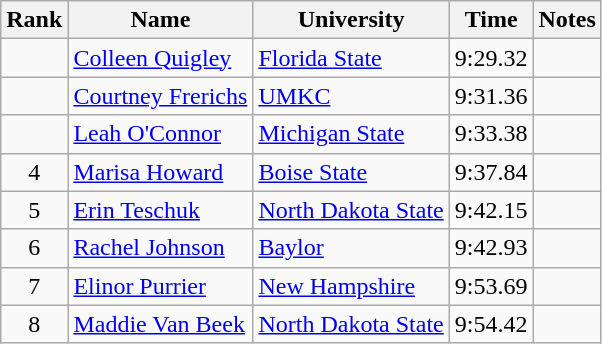<table class="wikitable sortable" style="text-align:center">
<tr>
<th>Rank</th>
<th>Name</th>
<th>University</th>
<th>Time</th>
<th>Notes</th>
</tr>
<tr>
<td></td>
<td align=left><a href='#'>Colleen Quigley</a></td>
<td align=left><a href='#'>Florida State</a></td>
<td>9:29.32</td>
<td></td>
</tr>
<tr>
<td></td>
<td align=left><a href='#'>Courtney Frerichs</a></td>
<td align=left><a href='#'>UMKC</a></td>
<td>9:31.36</td>
<td></td>
</tr>
<tr>
<td></td>
<td align=left><a href='#'>Leah O'Connor</a></td>
<td align="left"><a href='#'>Michigan State</a></td>
<td>9:33.38</td>
<td></td>
</tr>
<tr>
<td>4</td>
<td align=left><a href='#'>Marisa Howard</a></td>
<td align=left><a href='#'>Boise State</a></td>
<td>9:37.84</td>
<td></td>
</tr>
<tr>
<td>5</td>
<td align=left><a href='#'>Erin Teschuk</a> </td>
<td align=left><a href='#'>North Dakota State</a></td>
<td>9:42.15</td>
<td></td>
</tr>
<tr>
<td>6</td>
<td align=left><a href='#'>Rachel Johnson</a></td>
<td align=left><a href='#'>Baylor</a></td>
<td>9:42.93</td>
<td></td>
</tr>
<tr>
<td>7</td>
<td align=left><a href='#'>Elinor Purrier</a></td>
<td align=left><a href='#'>New Hampshire</a></td>
<td>9:53.69</td>
<td></td>
</tr>
<tr>
<td>8</td>
<td align=left><a href='#'>Maddie Van Beek</a></td>
<td align="left"><a href='#'>North Dakota State</a></td>
<td>9:54.42</td>
<td></td>
</tr>
</table>
